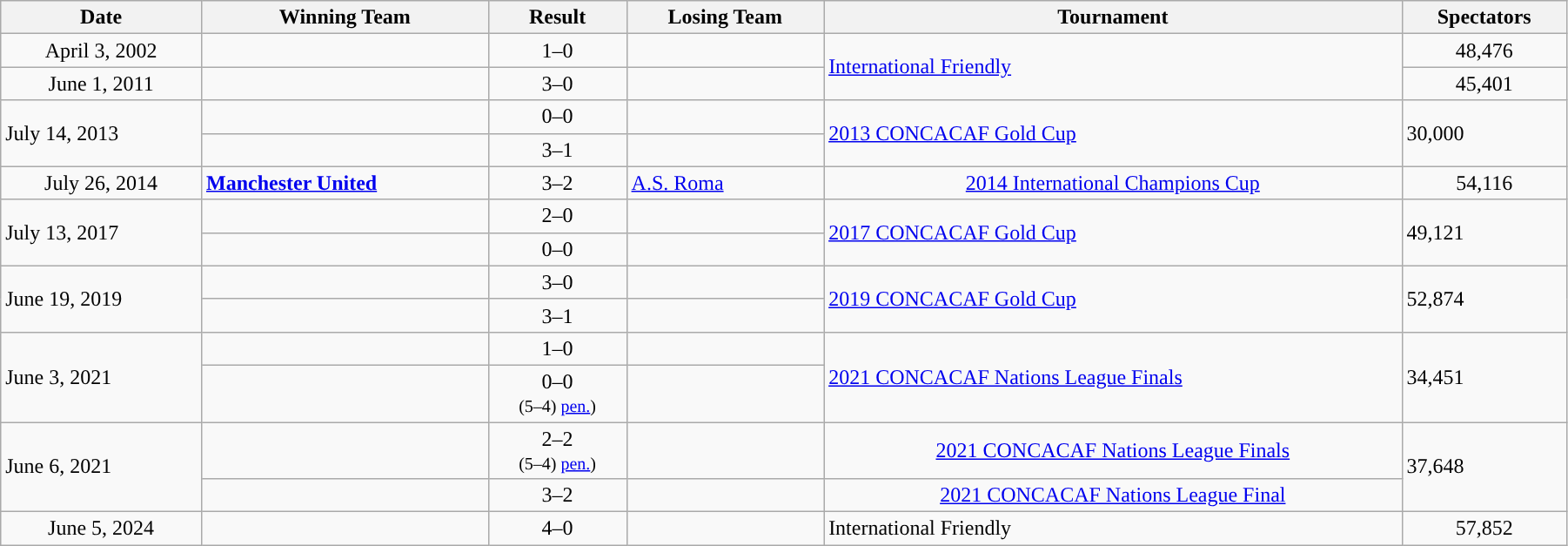<table class="wikitable" style="text-align:left; width:95%;" style="text-align:center">
<tr>
<th style="text-align:center; ">Date</th>
<th style="text-align:center; ">Winning Team</th>
<th style="text-align:center; ">Result</th>
<th style="text-align:center; ">Losing Team</th>
<th style="text-align:center; ">Tournament</th>
<th style="text-align:center; ">Spectators</th>
</tr>
<tr>
<td style="text-align:center;">April 3, 2002</td>
<td><strong></strong></td>
<td style="text-align:center;">1–0</td>
<td></td>
<td rowspan="2"><a href='#'>International Friendly</a></td>
<td style="text-align:center;">48,476</td>
</tr>
<tr>
<td style="text-align:center;">June 1, 2011</td>
<td><strong></strong></td>
<td style="text-align:center;">3–0</td>
<td></td>
<td style="text-align:center;">45,401</td>
</tr>
<tr>
<td rowspan="2">July 14, 2013</td>
<td></td>
<td style="text-align:center;">0–0</td>
<td></td>
<td rowspan="2"><a href='#'>2013 CONCACAF Gold Cup</a></td>
<td rowspan="2">30,000</td>
</tr>
<tr>
<td><strong></strong></td>
<td style="text-align:center;">3–1</td>
<td></td>
</tr>
<tr>
<td style="text-align:center;">July 26, 2014</td>
<td><strong> <a href='#'>Manchester United</a></strong></td>
<td style="text-align:center;">3–2</td>
<td> <a href='#'>A.S. Roma</a></td>
<td style="text-align:center;"><a href='#'>2014 International Champions Cup</a></td>
<td style="text-align:center;">54,116</td>
</tr>
<tr>
<td rowspan="2">July 13, 2017</td>
<td><strong></strong></td>
<td style="text-align:center;">2–0</td>
<td></td>
<td rowspan="2"><a href='#'>2017 CONCACAF Gold Cup</a></td>
<td rowspan="2">49,121</td>
</tr>
<tr>
<td></td>
<td style="text-align:center;">0–0</td>
<td></td>
</tr>
<tr>
<td rowspan="2">June 19, 2019</td>
<td><strong></strong></td>
<td style="text-align:center;">3–0</td>
<td></td>
<td rowspan="2"><a href='#'>2019 CONCACAF Gold Cup</a></td>
<td rowspan="2">52,874</td>
</tr>
<tr>
<td><strong></strong></td>
<td style="text-align:center;">3–1</td>
<td></td>
</tr>
<tr>
<td rowspan="2">June 3, 2021</td>
<td><strong></strong></td>
<td style="text-align:center;">1–0</td>
<td></td>
<td rowspan="2"><a href='#'>2021 CONCACAF Nations League Finals</a></td>
<td rowspan="2">34,451</td>
</tr>
<tr>
<td><strong></strong></td>
<td style="text-align:center;">0–0<br> <small>(5–4) <a href='#'>pen.</a>)</small></td>
<td></td>
</tr>
<tr>
<td rowspan="2">June 6, 2021</td>
<td><strong></strong></td>
<td style="text-align:center;">2–2<br> <small>(5–4) <a href='#'>pen.</a>)</small></td>
<td></td>
<td style="text-align:center;"><a href='#'>2021 CONCACAF Nations League Finals</a></td>
<td rowspan="2">37,648</td>
</tr>
<tr>
<td><strong></strong></td>
<td style="text-align:center;">3–2<br> </td>
<td></td>
<td style="text-align:center;"><a href='#'>2021 CONCACAF Nations League Final</a></td>
</tr>
<tr>
<td style="text-align:center;">June 5, 2024</td>
<td><strong></strong></td>
<td style="text-align:center;">4–0</td>
<td></td>
<td>International Friendly</td>
<td style="text-align:center;">57,852</td>
</tr>
</table>
